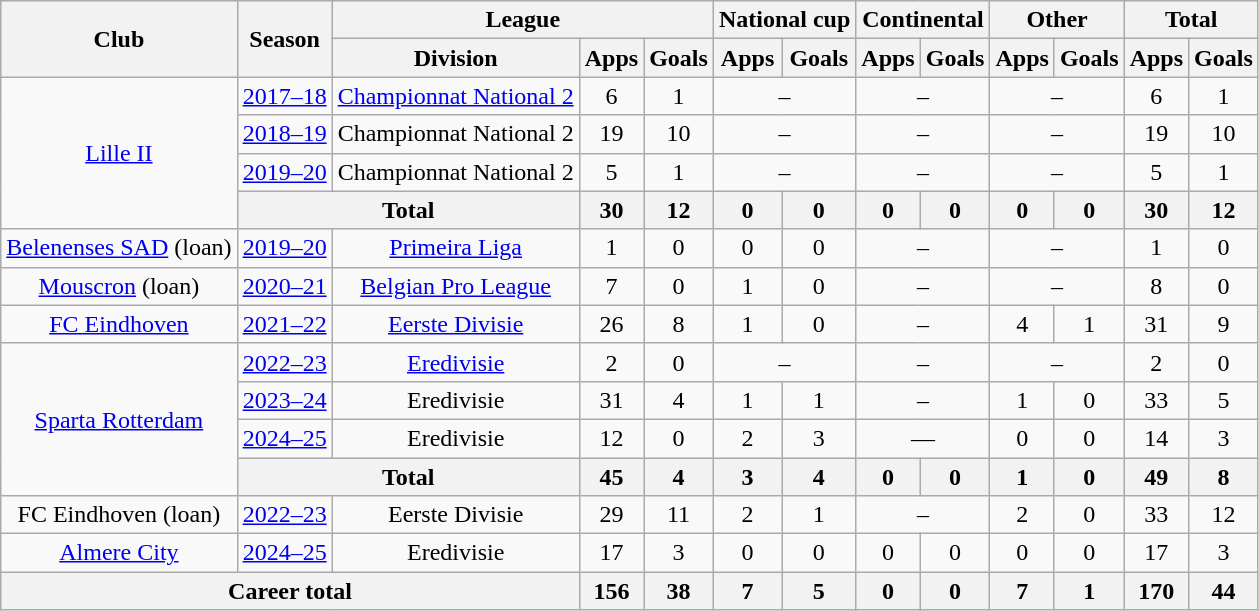<table class="wikitable" style="text-align:center">
<tr>
<th rowspan="2">Club</th>
<th rowspan="2">Season</th>
<th colspan="3">League</th>
<th colspan="2">National cup</th>
<th colspan="2">Continental</th>
<th colspan="2">Other</th>
<th colspan="2">Total</th>
</tr>
<tr>
<th>Division</th>
<th>Apps</th>
<th>Goals</th>
<th>Apps</th>
<th>Goals</th>
<th>Apps</th>
<th>Goals</th>
<th>Apps</th>
<th>Goals</th>
<th>Apps</th>
<th>Goals</th>
</tr>
<tr>
<td rowspan="4"><a href='#'>Lille II</a></td>
<td><a href='#'>2017–18</a></td>
<td><a href='#'>Championnat National 2</a></td>
<td>6</td>
<td>1</td>
<td colspan="2">–</td>
<td colspan="2">–</td>
<td colspan="2">–</td>
<td>6</td>
<td>1</td>
</tr>
<tr>
<td><a href='#'>2018–19</a></td>
<td>Championnat National 2</td>
<td>19</td>
<td>10</td>
<td colspan="2">–</td>
<td colspan="2">–</td>
<td colspan="2">–</td>
<td>19</td>
<td>10</td>
</tr>
<tr>
<td><a href='#'>2019–20</a></td>
<td>Championnat National 2</td>
<td>5</td>
<td>1</td>
<td colspan="2">–</td>
<td colspan="2">–</td>
<td colspan="2">–</td>
<td>5</td>
<td>1</td>
</tr>
<tr>
<th colspan="2">Total</th>
<th>30</th>
<th>12</th>
<th>0</th>
<th>0</th>
<th>0</th>
<th>0</th>
<th>0</th>
<th>0</th>
<th>30</th>
<th>12</th>
</tr>
<tr>
<td><a href='#'>Belenenses SAD</a> (loan)</td>
<td><a href='#'>2019–20</a></td>
<td><a href='#'>Primeira Liga</a></td>
<td>1</td>
<td>0</td>
<td>0</td>
<td>0</td>
<td colspan="2">–</td>
<td colspan="2">–</td>
<td>1</td>
<td>0</td>
</tr>
<tr>
<td><a href='#'>Mouscron</a> (loan)</td>
<td><a href='#'>2020–21</a></td>
<td><a href='#'>Belgian Pro League</a></td>
<td>7</td>
<td>0</td>
<td>1</td>
<td>0</td>
<td colspan="2">–</td>
<td colspan="2">–</td>
<td>8</td>
<td>0</td>
</tr>
<tr>
<td><a href='#'>FC Eindhoven</a></td>
<td><a href='#'>2021–22</a></td>
<td><a href='#'>Eerste Divisie</a></td>
<td>26</td>
<td>8</td>
<td>1</td>
<td>0</td>
<td colspan="2">–</td>
<td>4</td>
<td>1</td>
<td>31</td>
<td>9</td>
</tr>
<tr>
<td rowspan="4"><a href='#'>Sparta Rotterdam</a></td>
<td><a href='#'>2022–23</a></td>
<td><a href='#'>Eredivisie</a></td>
<td>2</td>
<td>0</td>
<td colspan="2">–</td>
<td colspan="2">–</td>
<td colspan="2">–</td>
<td>2</td>
<td>0</td>
</tr>
<tr>
<td><a href='#'>2023–24</a></td>
<td>Eredivisie</td>
<td>31</td>
<td>4</td>
<td>1</td>
<td>1</td>
<td colspan="2">–</td>
<td>1</td>
<td>0</td>
<td>33</td>
<td>5</td>
</tr>
<tr>
<td><a href='#'>2024–25</a></td>
<td>Eredivisie</td>
<td>12</td>
<td>0</td>
<td>2</td>
<td>3</td>
<td colspan="2">—</td>
<td>0</td>
<td>0</td>
<td>14</td>
<td>3</td>
</tr>
<tr>
<th colspan="2">Total</th>
<th>45</th>
<th>4</th>
<th>3</th>
<th>4</th>
<th>0</th>
<th>0</th>
<th>1</th>
<th>0</th>
<th>49</th>
<th>8</th>
</tr>
<tr>
<td>FC Eindhoven (loan)</td>
<td><a href='#'>2022–23</a></td>
<td>Eerste Divisie</td>
<td>29</td>
<td>11</td>
<td>2</td>
<td>1</td>
<td colspan="2">–</td>
<td>2</td>
<td>0</td>
<td>33</td>
<td>12</td>
</tr>
<tr>
<td><a href='#'>Almere City</a></td>
<td><a href='#'>2024–25</a></td>
<td>Eredivisie</td>
<td>17</td>
<td>3</td>
<td>0</td>
<td>0</td>
<td>0</td>
<td>0</td>
<td>0</td>
<td>0</td>
<td>17</td>
<td>3</td>
</tr>
<tr>
<th colspan="3">Career total</th>
<th>156</th>
<th>38</th>
<th>7</th>
<th>5</th>
<th>0</th>
<th>0</th>
<th>7</th>
<th>1</th>
<th>170</th>
<th>44</th>
</tr>
</table>
